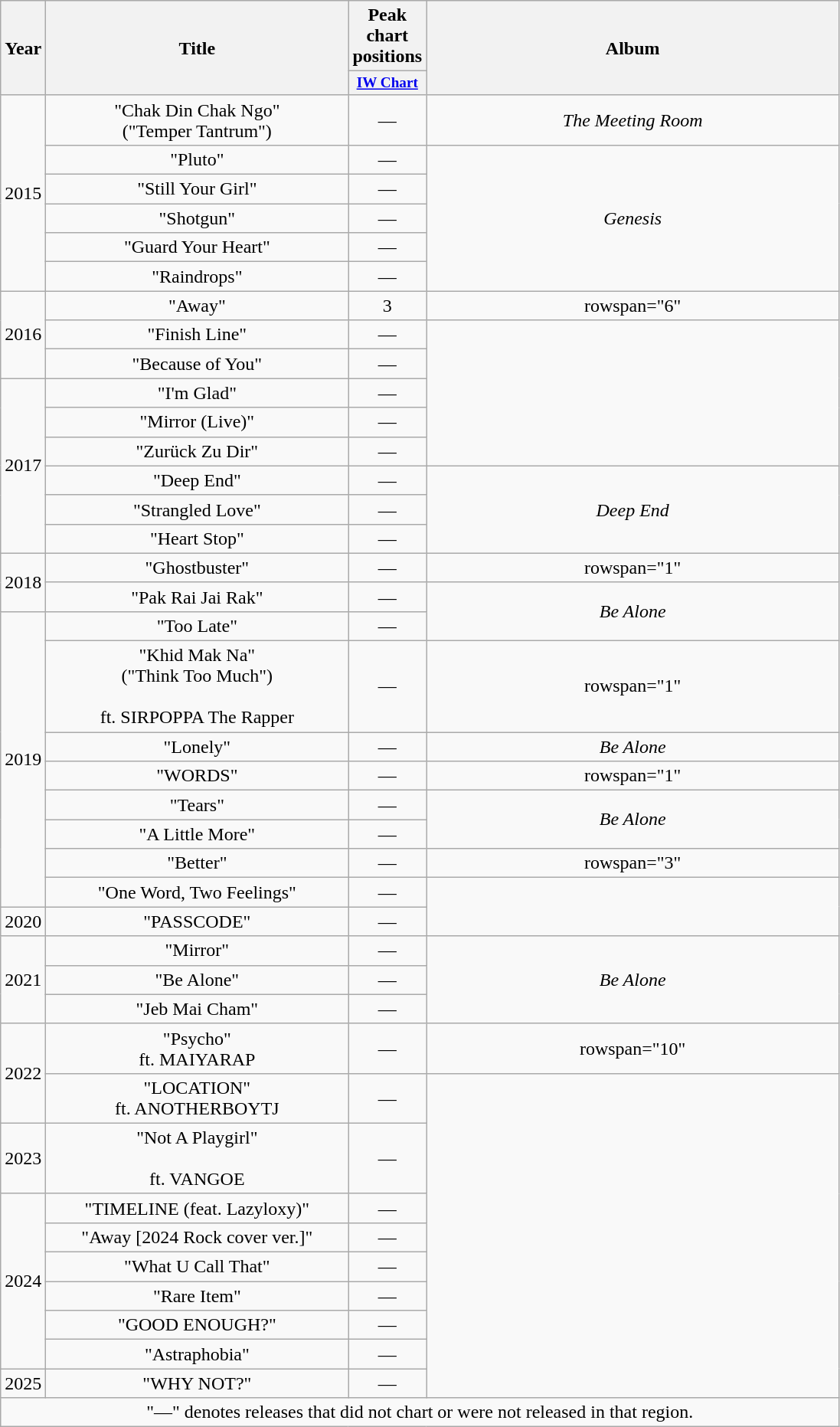<table class="wikitable plainrowheaders" style="text-align:center;">
<tr>
<th rowspan="2" scope="col">Year</th>
<th scope="col" rowspan="2" style="width:16em">Title</th>
<th scope="col" colspan="1">Peak chart positions</th>
<th scope="col" rowspan="2" style="width:22em">Album</th>
</tr>
<tr>
<th scope="col" style="width:2.5em;font-size:80%;"><a href='#'>IW Chart</a></th>
</tr>
<tr>
<td rowspan="6">2015</td>
<td scope="row">"Chak Din Chak Ngo" <br>("Temper Tantrum") <br></td>
<td>—</td>
<td rowspan="1"><em>The Meeting Room</em></td>
</tr>
<tr>
<td scope="row">"Pluto"</td>
<td>—</td>
<td rowspan="5"><em>Genesis</em></td>
</tr>
<tr>
<td scope="row">"Still Your Girl"</td>
<td>—</td>
</tr>
<tr>
<td scope="row">"Shotgun"</td>
<td>—</td>
</tr>
<tr>
<td scope="row">"Guard Your Heart"</td>
<td>—</td>
</tr>
<tr>
<td scope="row">"Raindrops"</td>
<td>—</td>
</tr>
<tr>
<td rowspan="3">2016</td>
<td scope="row">"Away" <br></td>
<td>3</td>
<td>rowspan="6" </td>
</tr>
<tr>
<td scope="row">"Finish Line"</td>
<td>—</td>
</tr>
<tr>
<td scope="row">"Because of You" <br></td>
<td>—</td>
</tr>
<tr>
<td rowspan="6">2017</td>
<td scope="row">"I'm Glad" <br></td>
<td>—</td>
</tr>
<tr>
<td scope="row">"Mirror (Live)"</td>
<td>—</td>
</tr>
<tr>
<td scope="row">"Zurück Zu Dir"</td>
<td>—</td>
</tr>
<tr>
<td scope="row">"Deep End"</td>
<td>—</td>
<td rowspan="3"><em>Deep End</em></td>
</tr>
<tr>
<td scope="row">"Strangled Love"</td>
<td>—</td>
</tr>
<tr>
<td scope="row">"Heart Stop"</td>
<td>—</td>
</tr>
<tr>
<td rowspan="2">2018</td>
<td scope="row">"Ghostbuster"</td>
<td>—</td>
<td>rowspan="1" </td>
</tr>
<tr>
<td scope="row">"Pak Rai Jai Rak" <br></td>
<td>—</td>
<td rowspan="2"><em>Be Alone</em></td>
</tr>
<tr>
<td rowspan="8">2019</td>
<td scope="row">"Too Late" <br> </td>
<td>—</td>
</tr>
<tr>
<td scope="row">"Khid Mak Na" <br>("Think Too Much") <br><br>ft. SIRPOPPA The Rapper</td>
<td>—</td>
<td>rowspan="1" </td>
</tr>
<tr>
<td scope="row">"Lonely" <br></td>
<td>—</td>
<td><em>Be Alone</em></td>
</tr>
<tr>
<td scope="row">"WORDS"</td>
<td>—</td>
<td>rowspan="1" </td>
</tr>
<tr>
<td>"Tears"<br></td>
<td>—</td>
<td rowspan="2"><em>Be Alone</em></td>
</tr>
<tr>
<td>"A Little More" <br></td>
<td>—</td>
</tr>
<tr>
<td>"Better"<br> </td>
<td>—</td>
<td>rowspan="3" </td>
</tr>
<tr>
<td>"One Word, Two Feelings"<br></td>
<td>—</td>
</tr>
<tr>
<td>2020</td>
<td scope="row">"PASSCODE"</td>
<td>—</td>
</tr>
<tr>
<td rowspan="3">2021</td>
<td scope="row">"Mirror"<br> </td>
<td>—</td>
<td rowspan="3"><em>Be Alone</em></td>
</tr>
<tr>
<td scope="row">"Be Alone"<br> </td>
<td>—</td>
</tr>
<tr>
<td scope="row">"Jeb Mai Cham"<br> </td>
<td>—</td>
</tr>
<tr>
<td rowspan="2">2022</td>
<td scope="row">"Psycho"<br>ft. MAIYARAP</td>
<td>—</td>
<td>rowspan="10" </td>
</tr>
<tr>
<td scope="row">"LOCATION"<br>ft. ANOTHERBOYTJ</td>
<td>—</td>
</tr>
<tr>
<td>2023</td>
<td scope="row">"Not A Playgirl" <br> <br>ft. VANGOE</td>
<td>—</td>
</tr>
<tr>
<td rowspan="6">2024</td>
<td scope="row">"TIMELINE (feat. Lazyloxy)"</td>
<td>—</td>
</tr>
<tr>
<td scope="row">"Away [2024 Rock cover ver.]"</td>
<td>—</td>
</tr>
<tr>
<td scope="row">"What U Call That"</td>
<td>—</td>
</tr>
<tr>
<td scope="row">"Rare Item"</td>
<td>—</td>
</tr>
<tr>
<td scope="row">"GOOD ENOUGH?" <br></td>
<td>—</td>
</tr>
<tr>
<td scope="row">"Astraphobia" <br></td>
<td>—</td>
</tr>
<tr>
<td rowspan="1">2025</td>
<td scope="row">"WHY NOT?"</td>
<td>—</td>
</tr>
<tr>
<td colspan="4">"—" denotes releases that did not chart or were not released in that region.</td>
</tr>
</table>
